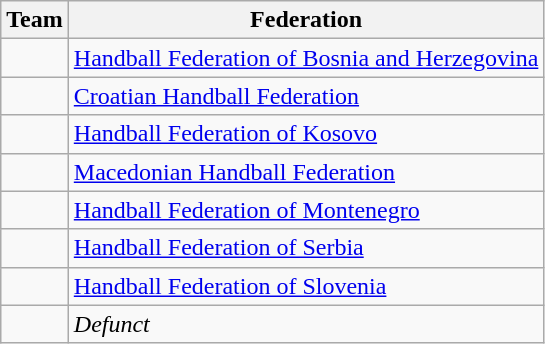<table class="wikitable">
<tr>
<th>Team</th>
<th>Federation</th>
</tr>
<tr>
<td></td>
<td><a href='#'>Handball Federation of Bosnia and Herzegovina</a></td>
</tr>
<tr>
<td></td>
<td><a href='#'>Croatian Handball Federation</a></td>
</tr>
<tr>
<td></td>
<td><a href='#'>Handball Federation of Kosovo</a></td>
</tr>
<tr>
<td></td>
<td><a href='#'>Macedonian Handball Federation</a></td>
</tr>
<tr>
<td></td>
<td><a href='#'>Handball Federation of Montenegro</a></td>
</tr>
<tr>
<td></td>
<td><a href='#'>Handball Federation of Serbia</a></td>
</tr>
<tr>
<td></td>
<td><a href='#'>Handball Federation of Slovenia</a></td>
</tr>
<tr>
<td><em></em><br><em></em></td>
<td><em>Defunct</em></td>
</tr>
</table>
